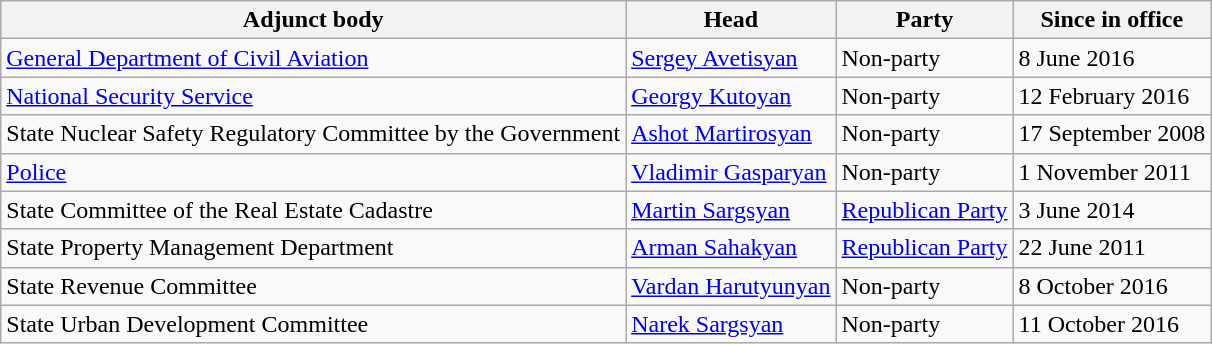<table class="wikitable">
<tr>
<th>Adjunct body</th>
<th>Head</th>
<th>Party</th>
<th>Since in office</th>
</tr>
<tr>
<td><a href='#'>General Department of Civil Aviation</a></td>
<td><a href='#'>Sergey Avetisyan</a></td>
<td>Non-party</td>
<td>8 June 2016</td>
</tr>
<tr>
<td><a href='#'>National Security Service</a></td>
<td><a href='#'>Georgy Kutoyan</a></td>
<td>Non-party</td>
<td>12 February 2016</td>
</tr>
<tr>
<td>State Nuclear Safety Regulatory Committee by the Government</td>
<td><a href='#'>Ashot Martirosyan</a></td>
<td>Non-party</td>
<td>17 September 2008</td>
</tr>
<tr>
<td><a href='#'>Police</a></td>
<td><a href='#'>Vladimir Gasparyan</a></td>
<td>Non-party</td>
<td>1 November 2011</td>
</tr>
<tr>
<td>State Committee of the Real Estate Cadastre</td>
<td><a href='#'>Martin Sargsyan</a></td>
<td><a href='#'>Republican Party</a></td>
<td>3 June 2014</td>
</tr>
<tr>
<td>State Property Management Department</td>
<td><a href='#'>Arman Sahakyan</a></td>
<td><a href='#'>Republican Party</a></td>
<td>22 June 2011</td>
</tr>
<tr>
<td>State Revenue Committee</td>
<td><a href='#'>Vardan Harutyunyan</a></td>
<td>Non-party</td>
<td>8 October 2016</td>
</tr>
<tr>
<td>State Urban Development Committee</td>
<td><a href='#'>Narek Sargsyan</a></td>
<td>Non-party</td>
<td>11 October 2016</td>
</tr>
</table>
